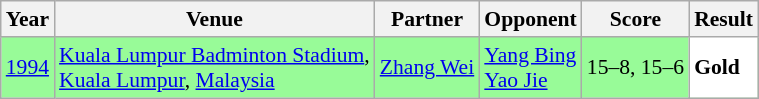<table class="sortable wikitable" style="font-size: 90%;">
<tr>
<th>Year</th>
<th>Venue</th>
<th>Partner</th>
<th>Opponent</th>
<th>Score</th>
<th>Result</th>
</tr>
<tr style="background:#98FB98">
<td align="center"><a href='#'>1994</a></td>
<td align="left"><a href='#'>Kuala Lumpur Badminton Stadium</a>,<br><a href='#'>Kuala Lumpur</a>, <a href='#'>Malaysia</a></td>
<td align="left"> <a href='#'>Zhang Wei</a></td>
<td align="left"> <a href='#'>Yang Bing</a> <br>  <a href='#'>Yao Jie</a></td>
<td align="left">15–8, 15–6</td>
<td style="text-align:left; background:white"> <strong>Gold</strong></td>
</tr>
</table>
